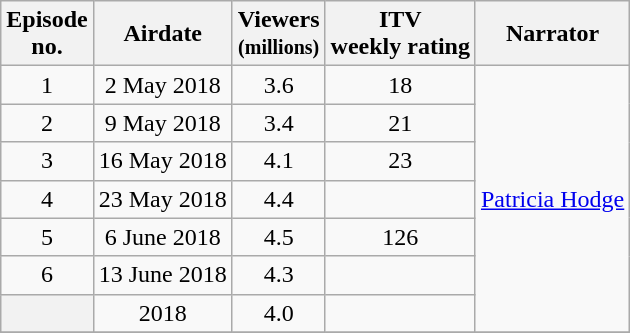<table class="wikitable" style="text-align:center">
<tr>
<th scope="col">Episode<br>no.</th>
<th scope="col">Airdate</th>
<th scope="col">Viewers<br><small>(millions)</small></th>
<th scope="col">ITV<br>weekly rating</th>
<th scope="col">Narrator</th>
</tr>
<tr>
<td>1</td>
<td>2 May 2018</td>
<td>3.6</td>
<td>18</td>
<td rowspan="7"><a href='#'>Patricia Hodge</a></td>
</tr>
<tr>
<td>2</td>
<td>9 May 2018</td>
<td>3.4</td>
<td>21</td>
</tr>
<tr>
<td>3</td>
<td>16 May 2018</td>
<td>4.1</td>
<td>23</td>
</tr>
<tr>
<td>4</td>
<td>23 May 2018</td>
<td>4.4</td>
<td></td>
</tr>
<tr>
<td>5</td>
<td>6 June 2018</td>
<td>4.5</td>
<td>126</td>
</tr>
<tr>
<td>6</td>
<td>13 June 2018</td>
<td>4.3</td>
<td></td>
</tr>
<tr>
<th></th>
<td>2018</td>
<td>4.0</td>
<td></td>
</tr>
<tr>
</tr>
</table>
